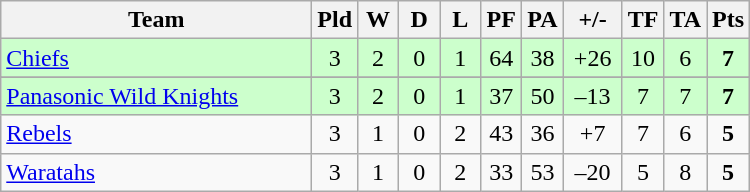<table class="wikitable" style="text-align: center;">
<tr>
<th width="200">Team</th>
<th width="20">Pld</th>
<th width="20">W</th>
<th width="20">D</th>
<th width="20">L</th>
<th width="20">PF</th>
<th width="20">PA</th>
<th width="32">+/-</th>
<th width="20">TF</th>
<th width="20">TA</th>
<th width="20">Pts</th>
</tr>
<tr style="background:#ccffcc">
<td align=left> <a href='#'>Chiefs</a></td>
<td>3</td>
<td>2</td>
<td>0</td>
<td>1</td>
<td>64</td>
<td>38</td>
<td>+26</td>
<td>10</td>
<td>6</td>
<td><strong>7</strong></td>
</tr>
<tr>
</tr>
<tr style="background:#ccffcc">
<td align=left> <a href='#'>Panasonic Wild Knights</a></td>
<td>3</td>
<td>2</td>
<td>0</td>
<td>1</td>
<td>37</td>
<td>50</td>
<td>–13</td>
<td>7</td>
<td>7</td>
<td><strong>7</strong></td>
</tr>
<tr>
<td align=left> <a href='#'>Rebels</a></td>
<td>3</td>
<td>1</td>
<td>0</td>
<td>2</td>
<td>43</td>
<td>36</td>
<td>+7</td>
<td>7</td>
<td>6</td>
<td><strong>5</strong></td>
</tr>
<tr>
<td align=left> <a href='#'>Waratahs</a></td>
<td>3</td>
<td>1</td>
<td>0</td>
<td>2</td>
<td>33</td>
<td>53</td>
<td>–20</td>
<td>5</td>
<td>8</td>
<td><strong>5</strong></td>
</tr>
</table>
